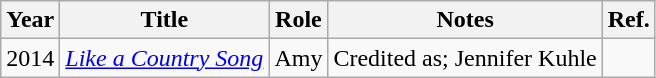<table class="wikitable sortable">
<tr>
<th>Year</th>
<th>Title</th>
<th>Role</th>
<th>Notes</th>
<th>Ref.</th>
</tr>
<tr>
<td>2014</td>
<td><em><a href='#'>Like a Country Song</a></em></td>
<td>Amy</td>
<td>Credited as; Jennifer Kuhle</td>
<td></td>
</tr>
</table>
